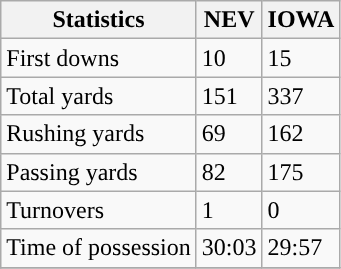<table class="wikitable">
<tr>
<th>Statistics</th>
<th>NEV</th>
<th>IOWA</th>
</tr>
<tr>
<td>First downs</td>
<td>10</td>
<td>15</td>
</tr>
<tr>
<td>Total yards</td>
<td>151</td>
<td>337</td>
</tr>
<tr>
<td>Rushing yards</td>
<td>69</td>
<td>162</td>
</tr>
<tr>
<td>Passing yards</td>
<td>82</td>
<td>175</td>
</tr>
<tr>
<td>Turnovers</td>
<td>1</td>
<td>0</td>
</tr>
<tr>
<td>Time of possession</td>
<td>30:03</td>
<td>29:57</td>
</tr>
<tr>
</tr>
</table>
